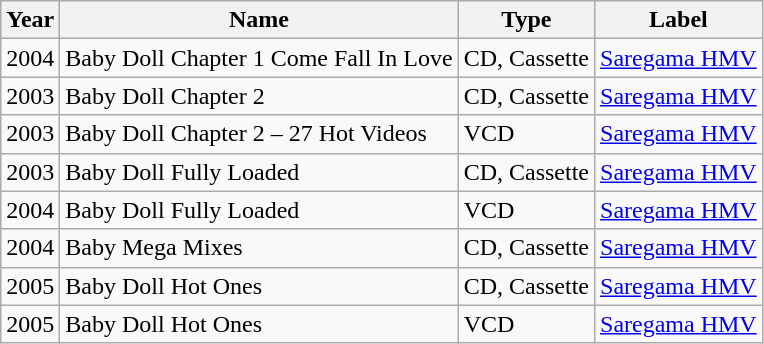<table class="wikitable">
<tr>
<th>Year</th>
<th>Name</th>
<th>Type</th>
<th>Label</th>
</tr>
<tr>
<td>2004</td>
<td>Baby Doll Chapter 1 Come Fall In Love</td>
<td>CD, Cassette</td>
<td><a href='#'> Saregama HMV</a></td>
</tr>
<tr>
<td>2003</td>
<td>Baby Doll Chapter 2</td>
<td>CD, Cassette</td>
<td><a href='#'> Saregama HMV</a></td>
</tr>
<tr>
<td>2003</td>
<td>Baby Doll Chapter 2 – 27 Hot Videos</td>
<td>VCD</td>
<td><a href='#'> Saregama HMV</a></td>
</tr>
<tr>
<td>2003</td>
<td>Baby Doll Fully Loaded</td>
<td>CD, Cassette</td>
<td><a href='#'> Saregama HMV</a></td>
</tr>
<tr>
<td>2004</td>
<td>Baby Doll Fully Loaded</td>
<td>VCD</td>
<td><a href='#'> Saregama HMV</a></td>
</tr>
<tr>
<td>2004</td>
<td>Baby Mega Mixes</td>
<td>CD, Cassette</td>
<td><a href='#'> Saregama HMV</a></td>
</tr>
<tr>
<td>2005</td>
<td>Baby Doll Hot Ones</td>
<td>CD, Cassette</td>
<td><a href='#'> Saregama HMV</a></td>
</tr>
<tr>
<td>2005</td>
<td>Baby Doll Hot Ones</td>
<td>VCD</td>
<td><a href='#'> Saregama HMV</a></td>
</tr>
</table>
